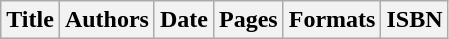<table class="wikitable" border="1">
<tr>
<th>Title</th>
<th>Authors</th>
<th>Date</th>
<th>Pages</th>
<th>Formats</th>
<th>ISBN<br>































</th>
</tr>
</table>
